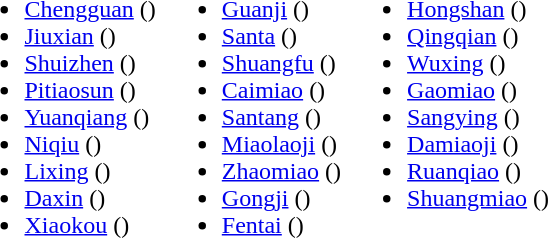<table>
<tr>
<td valign="top"><br><ul><li><a href='#'>Chengguan</a> ()</li><li><a href='#'>Jiuxian</a> ()</li><li><a href='#'>Shuizhen</a> ()</li><li><a href='#'>Pitiaosun</a> ()</li><li><a href='#'>Yuanqiang</a> ()</li><li><a href='#'>Niqiu</a> ()</li><li><a href='#'>Lixing</a> ()</li><li><a href='#'>Daxin</a> ()</li><li><a href='#'>Xiaokou</a> ()</li></ul></td>
<td valign="top"><br><ul><li><a href='#'>Guanji</a> ()</li><li><a href='#'>Santa</a> ()</li><li><a href='#'>Shuangfu</a> ()</li><li><a href='#'>Caimiao</a> ()</li><li><a href='#'>Santang</a> ()</li><li><a href='#'>Miaolaoji</a> ()</li><li><a href='#'>Zhaomiao</a> ()</li><li><a href='#'>Gongji</a> ()</li><li><a href='#'>Fentai</a> ()</li></ul></td>
<td valign="top"><br><ul><li><a href='#'>Hongshan</a> ()</li><li><a href='#'>Qingqian</a> ()</li><li><a href='#'>Wuxing</a> ()</li><li><a href='#'>Gaomiao</a> ()</li><li><a href='#'>Sangying</a> ()</li><li><a href='#'>Damiaoji</a> ()</li><li><a href='#'>Ruanqiao</a> ()</li><li><a href='#'>Shuangmiao</a> ()</li></ul></td>
</tr>
</table>
